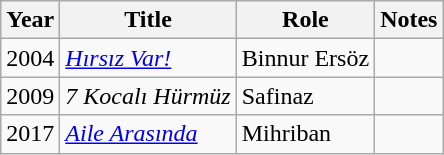<table class="wikitable sortable plainrowheaders">
<tr>
<th scope="col">Year</th>
<th scope="col">Title</th>
<th scope="col">Role</th>
<th scope="col" class="unsortable">Notes</th>
</tr>
<tr>
<td>2004</td>
<td><em><a href='#'>Hırsız Var!</a></em></td>
<td>Binnur Ersöz</td>
<td></td>
</tr>
<tr>
<td>2009</td>
<td><em>7 Kocalı Hürmüz</em></td>
<td>Safinaz</td>
<td></td>
</tr>
<tr>
<td>2017</td>
<td><em><a href='#'>Aile Arasında</a></em></td>
<td>Mihriban</td>
<td></td>
</tr>
</table>
